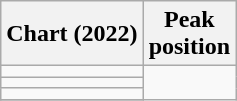<table class="wikitable sortable plainrowheaders">
<tr>
<th>Chart (2022)</th>
<th>Peak<br>position</th>
</tr>
<tr>
<td></td>
</tr>
<tr>
<td></td>
</tr>
<tr>
<td></td>
</tr>
<tr>
</tr>
</table>
